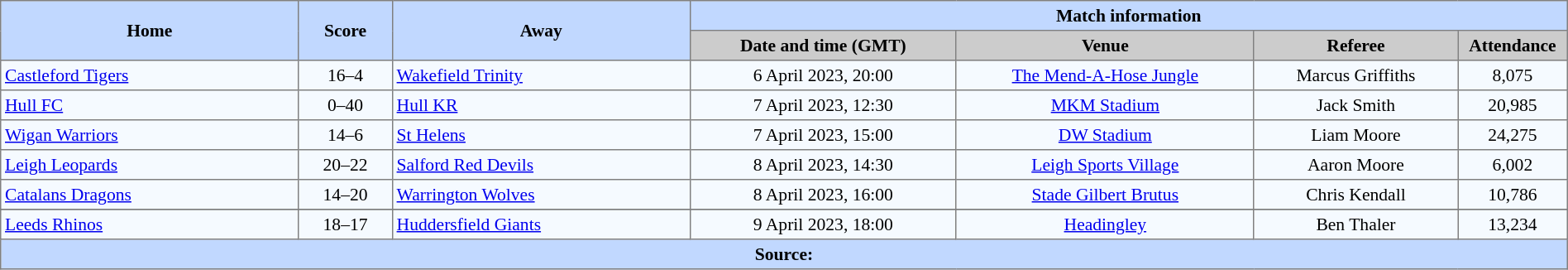<table border=1 style="border-collapse:collapse; font-size:90%; text-align:center;" cellpadding=3 cellspacing=0 width=100%>
<tr style="background:#C1D8ff;">
<th scope="col" rowspan=2 width=19%>Home</th>
<th scope="col" rowspan=2 width=6%>Score</th>
<th scope="col" rowspan=2 width=19%>Away</th>
<th colspan=4>Match information</th>
</tr>
<tr style="background:#CCCCCC;">
<th scope="col" width=17%>Date and time (GMT)</th>
<th scope="col" width=19%>Venue</th>
<th scope="col" width=13%>Referee</th>
<th scope="col" width=7%>Attendance</th>
</tr>
<tr style="background:#F5FAFF;">
<td style="text-align:left;"> <a href='#'>Castleford Tigers</a></td>
<td>16–4</td>
<td style="text-align:left;"> <a href='#'>Wakefield Trinity</a></td>
<td>6 April 2023, 20:00</td>
<td><a href='#'>The Mend-A-Hose Jungle</a></td>
<td>Marcus Griffiths</td>
<td>8,075</td>
</tr>
<tr style="background:#F5FAFF;">
<td style="text-align:left;"> <a href='#'>Hull FC</a></td>
<td>0–40</td>
<td style="text-align:left;"> <a href='#'>Hull KR</a></td>
<td>7 April 2023, 12:30</td>
<td><a href='#'>MKM Stadium</a></td>
<td>Jack Smith</td>
<td>20,985</td>
</tr>
<tr style="background:#F5FAFF;">
<td style="text-align:left;"> <a href='#'>Wigan Warriors</a></td>
<td>14–6</td>
<td style="text-align:left;"> <a href='#'>St Helens</a></td>
<td>7 April 2023, 15:00</td>
<td><a href='#'>DW Stadium</a></td>
<td>Liam Moore</td>
<td>24,275</td>
</tr>
<tr style="background:#F5FAFF;">
<td style="text-align:left;"> <a href='#'>Leigh Leopards</a></td>
<td>20–22</td>
<td style="text-align:left;"> <a href='#'>Salford Red Devils</a></td>
<td>8 April 2023, 14:30</td>
<td><a href='#'>Leigh Sports Village</a></td>
<td>Aaron Moore</td>
<td>6,002</td>
</tr>
<tr style="background:#F5FAFF;">
<td style="text-align:left;"> <a href='#'>Catalans Dragons</a></td>
<td>14–20</td>
<td style="text-align:left;"> <a href='#'>Warrington Wolves</a></td>
<td>8 April 2023, 16:00</td>
<td><a href='#'>Stade Gilbert Brutus</a></td>
<td>Chris Kendall</td>
<td>10,786</td>
</tr>
<tr>
</tr>
<tr style="background:#F5FAFF;">
<td style="text-align:left;"> <a href='#'>Leeds Rhinos</a></td>
<td>18–17</td>
<td style="text-align:left;"> <a href='#'>Huddersfield Giants</a></td>
<td>9 April 2023, 18:00</td>
<td><a href='#'>Headingley</a></td>
<td>Ben Thaler</td>
<td>13,234</td>
</tr>
<tr style="background:#c1d8ff;">
<th colspan=7>Source:</th>
</tr>
</table>
